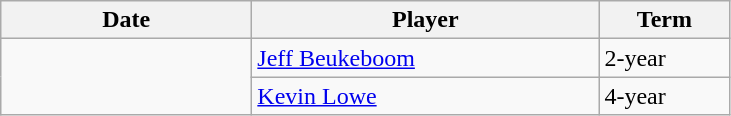<table class="wikitable">
<tr>
<th style="width: 10em;">Date</th>
<th style="width: 14em;">Player</th>
<th style="width: 5em;">Term</th>
</tr>
<tr>
<td rowspan=2></td>
<td><a href='#'>Jeff Beukeboom</a></td>
<td>2-year</td>
</tr>
<tr>
<td><a href='#'>Kevin Lowe</a></td>
<td>4-year</td>
</tr>
</table>
